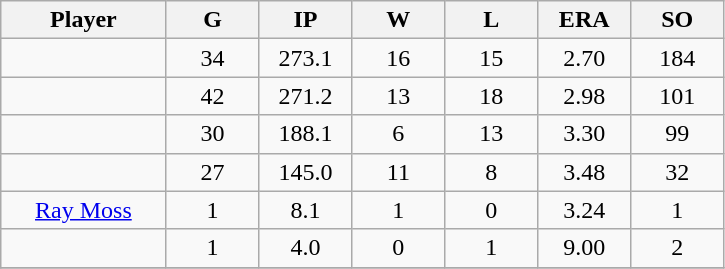<table class="wikitable sortable">
<tr>
<th bgcolor="#DDDDFF" width="16%">Player</th>
<th bgcolor="#DDDDFF" width="9%">G</th>
<th bgcolor="#DDDDFF" width="9%">IP</th>
<th bgcolor="#DDDDFF" width="9%">W</th>
<th bgcolor="#DDDDFF" width="9%">L</th>
<th bgcolor="#DDDDFF" width="9%">ERA</th>
<th bgcolor="#DDDDFF" width="9%">SO</th>
</tr>
<tr align="center">
<td></td>
<td>34</td>
<td>273.1</td>
<td>16</td>
<td>15</td>
<td>2.70</td>
<td>184</td>
</tr>
<tr align="center">
<td></td>
<td>42</td>
<td>271.2</td>
<td>13</td>
<td>18</td>
<td>2.98</td>
<td>101</td>
</tr>
<tr align="center">
<td></td>
<td>30</td>
<td>188.1</td>
<td>6</td>
<td>13</td>
<td>3.30</td>
<td>99</td>
</tr>
<tr align="center">
<td></td>
<td>27</td>
<td>145.0</td>
<td>11</td>
<td>8</td>
<td>3.48</td>
<td>32</td>
</tr>
<tr align="center">
<td><a href='#'>Ray Moss</a></td>
<td>1</td>
<td>8.1</td>
<td>1</td>
<td>0</td>
<td>3.24</td>
<td>1</td>
</tr>
<tr align=center>
<td></td>
<td>1</td>
<td>4.0</td>
<td>0</td>
<td>1</td>
<td>9.00</td>
<td>2</td>
</tr>
<tr align="center">
</tr>
</table>
